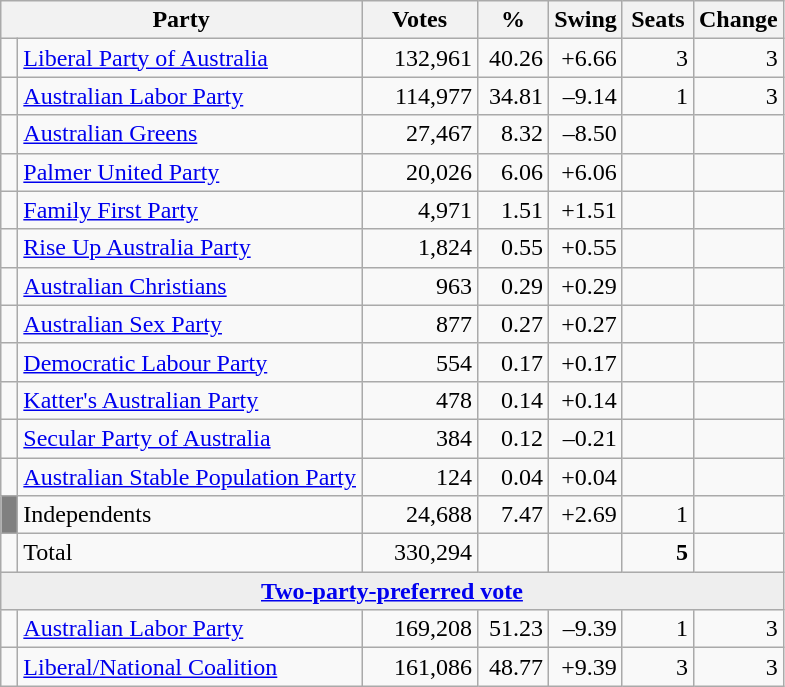<table class="wikitable">
<tr>
<th style="width:200px" colspan=2><strong>Party</strong></th>
<th style="width:70px; text-align:center;"><strong>Votes</strong></th>
<th style="width:40px; text-align:center;"><strong>%</strong></th>
<th style="width:40px; text-align:center;"><strong>Swing</strong></th>
<th style="width:40px; text-align:center;"><strong>Seats</strong></th>
<th style="width:40px; text-align:center;"><strong>Change</strong></th>
</tr>
<tr>
<td> </td>
<td><a href='#'>Liberal Party of Australia</a></td>
<td align=right>132,961</td>
<td align=right>40.26</td>
<td align=right>+6.66</td>
<td align=right>3</td>
<td align=right> 3</td>
</tr>
<tr>
<td> </td>
<td><a href='#'>Australian Labor Party</a></td>
<td align=right>114,977</td>
<td align=right>34.81</td>
<td align=right>–9.14</td>
<td align=right>1</td>
<td align=right> 3</td>
</tr>
<tr>
<td> </td>
<td><a href='#'>Australian Greens</a></td>
<td align=right>27,467</td>
<td align=right>8.32</td>
<td align=right>–8.50</td>
<td align=right></td>
<td align=right></td>
</tr>
<tr>
<td> </td>
<td><a href='#'>Palmer United Party</a></td>
<td align=right>20,026</td>
<td align=right>6.06</td>
<td align=right>+6.06</td>
<td align=right></td>
<td align=right></td>
</tr>
<tr>
<td> </td>
<td><a href='#'>Family First Party</a></td>
<td align=right>4,971</td>
<td align=right>1.51</td>
<td align=right>+1.51</td>
<td align=right></td>
<td align=right></td>
</tr>
<tr>
<td> </td>
<td><a href='#'>Rise Up Australia Party</a></td>
<td align=right>1,824</td>
<td align=right>0.55</td>
<td align=right>+0.55</td>
<td align=right></td>
<td align=right></td>
</tr>
<tr>
<td> </td>
<td><a href='#'>Australian Christians</a></td>
<td align=right>963</td>
<td align=right>0.29</td>
<td align=right>+0.29</td>
<td align=right></td>
<td align=right></td>
</tr>
<tr>
<td> </td>
<td><a href='#'>Australian Sex Party</a></td>
<td align=right>877</td>
<td align=right>0.27</td>
<td align=right>+0.27</td>
<td align=right></td>
<td align=right></td>
</tr>
<tr>
<td> </td>
<td><a href='#'>Democratic Labour Party</a></td>
<td align=right>554</td>
<td align=right>0.17</td>
<td align=right>+0.17</td>
<td align=right></td>
<td align=right></td>
</tr>
<tr>
<td> </td>
<td><a href='#'>Katter's Australian Party</a></td>
<td align=right>478</td>
<td align=right>0.14</td>
<td align=right>+0.14</td>
<td align=right></td>
<td align=right></td>
</tr>
<tr>
<td> </td>
<td><a href='#'>Secular Party of Australia</a></td>
<td align=right>384</td>
<td align=right>0.12</td>
<td align=right>–0.21</td>
<td align=right></td>
<td align=right></td>
</tr>
<tr>
<td> </td>
<td><a href='#'>Australian Stable Population Party</a></td>
<td align=right>124</td>
<td align=right>0.04</td>
<td align=right>+0.04</td>
<td align=right></td>
<td align=right></td>
</tr>
<tr>
<td style="background:gray;"> </td>
<td>Independents</td>
<td align=right>24,688</td>
<td align=right>7.47</td>
<td align=right>+2.69</td>
<td align=right>1</td>
<td align=right></td>
</tr>
<tr>
<td> </td>
<td>Total</td>
<td align=right>330,294</td>
<td align=right> </td>
<td align=right> </td>
<td align=right><strong>5</strong></td>
<td align=right></td>
</tr>
<tr>
<td colspan="7" style="text-align:center; background:#eee;"><strong><a href='#'>Two-party-preferred vote</a></strong></td>
</tr>
<tr>
<td> </td>
<td><a href='#'>Australian Labor Party</a></td>
<td align=right>169,208</td>
<td align=right>51.23</td>
<td align=right>–9.39</td>
<td align=right>1</td>
<td align=right> 3</td>
</tr>
<tr>
<td> </td>
<td><a href='#'>Liberal/National Coalition</a></td>
<td align=right>161,086</td>
<td align=right>48.77</td>
<td align=right>+9.39</td>
<td align=right>3</td>
<td align=right> 3</td>
</tr>
</table>
